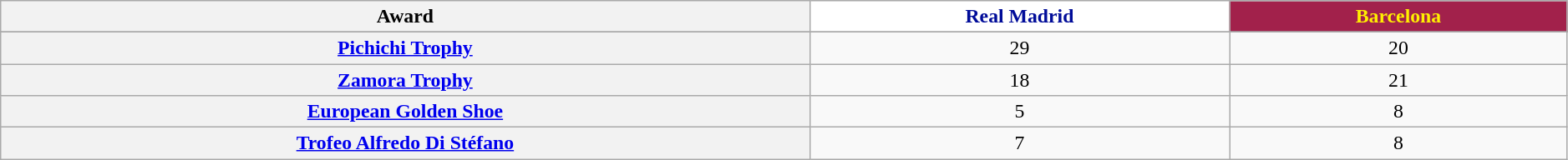<table class="wikitable" style="font-size:99%; width: 99%; text-align: center;">
<tr>
<th>Award</th>
<th style="color:#000c99; background:#fff;">Real Madrid</th>
<th style="color:#fff000; background:#A2214B;">Barcelona</th>
</tr>
<tr>
</tr>
<tr>
<th align=center><a href='#'>Pichichi Trophy</a></th>
<td align=center>29</td>
<td align=center>20</td>
</tr>
<tr>
<th align=center><a href='#'>Zamora Trophy</a></th>
<td align=center>18</td>
<td align=center>21</td>
</tr>
<tr>
<th align=center><a href='#'>European Golden Shoe</a></th>
<td align=center>5</td>
<td align=center>8</td>
</tr>
<tr>
<th align=center><a href='#'>Trofeo Alfredo Di Stéfano</a></th>
<td align=center>7</td>
<td align=center>8</td>
</tr>
</table>
